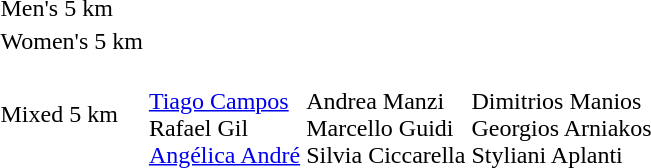<table>
<tr>
<td>Men's 5 km</td>
<td></td>
<td></td>
<td></td>
</tr>
<tr>
<td>Women's 5 km</td>
<td nowrap></td>
<td nowrap></td>
<td></td>
</tr>
<tr>
<td>Mixed 5 km</td>
<td valign=top nowrap><br><a href='#'>Tiago Campos</a><br>Rafael Gil<br><a href='#'>Angélica André</a></td>
<td valign=top nowrap><br>Andrea Manzi<br>Marcello Guidi<br>Silvia Ciccarella</td>
<td nowrap><br>Dimitrios Manios<br>Georgios Arniakos<br>Styliani Aplanti</td>
</tr>
</table>
